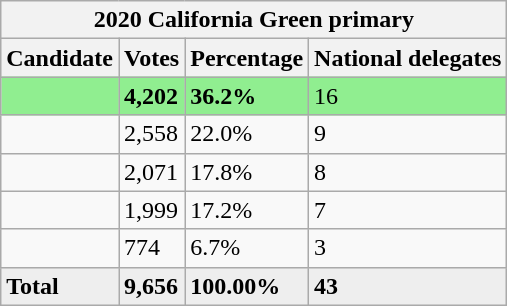<table class="wikitable sortable">
<tr>
<th colspan=4>2020 California Green primary</th>
</tr>
<tr style="background:#e9e9e9; text-align:center;">
<th>Candidate</th>
<th>Votes</th>
<th>Percentage</th>
<th>National delegates</th>
</tr>
<tr style="background:lightgreen;">
<td style="text-align:left;"><strong></strong></td>
<td><strong>4,202</strong></td>
<td><strong>36.2%</strong></td>
<td>16 </td>
</tr>
<tr>
<td style="text-align:left;"></td>
<td>2,558</td>
<td>22.0%</td>
<td>9 </td>
</tr>
<tr>
<td style="text-align:left;"></td>
<td>2,071</td>
<td>17.8%</td>
<td>8 </td>
</tr>
<tr>
<td style="text-align:left;"></td>
<td>1,999</td>
<td>17.2%</td>
<td>7 </td>
</tr>
<tr>
<td style="text-align:left;"></td>
<td>774</td>
<td>6.7%</td>
<td>3 </td>
</tr>
<tr style="background:#eee;">
<td style="margin-right:0.50px"><strong>Total</strong></td>
<td style="margin-right:0.50px"><strong>9,656</strong></td>
<td style="margin-right:0.50px"><strong>100.00%</strong></td>
<td style="margin-right:0.50px"><strong>43</strong></td>
</tr>
</table>
